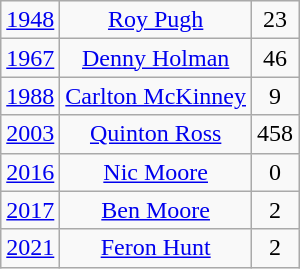<table class="wikitable sortable">
<tr align="center">
<td><a href='#'>1948</a></td>
<td><a href='#'>Roy Pugh</a></td>
<td>23</td>
</tr>
<tr align="center">
<td><a href='#'>1967</a></td>
<td><a href='#'>Denny Holman</a></td>
<td>46</td>
</tr>
<tr align="center">
<td><a href='#'>1988</a></td>
<td><a href='#'>Carlton McKinney</a></td>
<td>9</td>
</tr>
<tr align="center">
<td><a href='#'>2003</a></td>
<td><a href='#'>Quinton Ross</a></td>
<td>458</td>
</tr>
<tr align="center">
<td><a href='#'>2016</a></td>
<td><a href='#'>Nic Moore</a></td>
<td>0</td>
</tr>
<tr align="center">
<td><a href='#'>2017</a></td>
<td><a href='#'>Ben Moore</a></td>
<td>2</td>
</tr>
<tr align="center">
<td><a href='#'>2021</a></td>
<td><a href='#'>Feron Hunt</a></td>
<td>2</td>
</tr>
</table>
